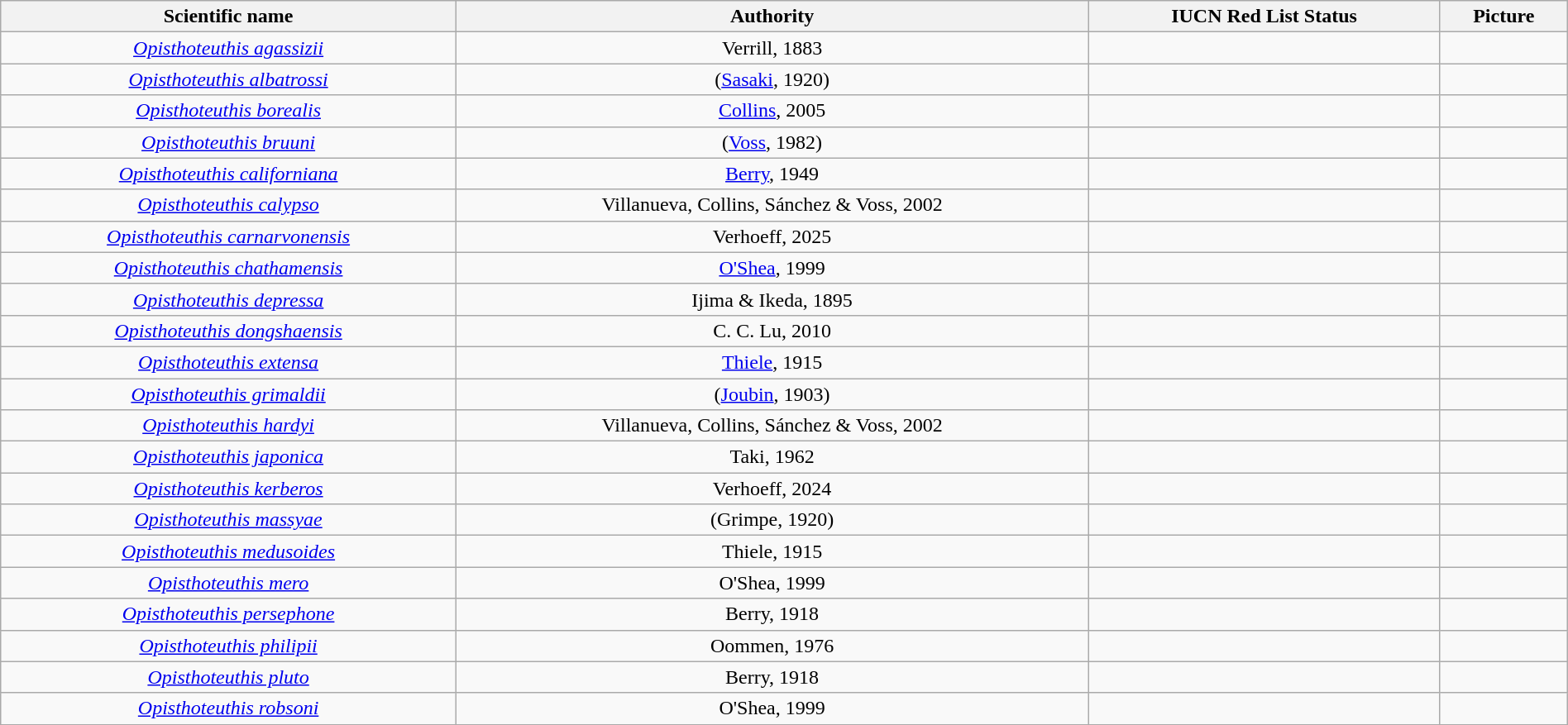<table class="wikitable sortable" style="width:100%;text-align:center">
<tr>
<th scope="col">Scientific name</th>
<th scope="col">Authority</th>
<th scope="col">IUCN Red List Status</th>
<th scope="col" class="unsortable">Picture</th>
</tr>
<tr>
<td><em><a href='#'>Opisthoteuthis agassizii</a></em></td>
<td>Verrill, 1883</td>
<td></td>
<td></td>
</tr>
<tr>
<td><em><a href='#'>Opisthoteuthis albatrossi</a></em></td>
<td>(<a href='#'>Sasaki</a>, 1920)</td>
<td></td>
<td></td>
</tr>
<tr>
<td><em><a href='#'>Opisthoteuthis borealis</a></em></td>
<td><a href='#'>Collins</a>, 2005</td>
<td></td>
<td></td>
</tr>
<tr>
<td><em><a href='#'>Opisthoteuthis bruuni</a></em></td>
<td>(<a href='#'>Voss</a>, 1982)</td>
<td></td>
<td></td>
</tr>
<tr>
<td><em><a href='#'>Opisthoteuthis californiana</a></em></td>
<td><a href='#'>Berry</a>, 1949</td>
<td></td>
<td></td>
</tr>
<tr>
<td><em><a href='#'>Opisthoteuthis calypso</a></em></td>
<td>Villanueva, Collins, Sánchez & Voss, 2002</td>
<td></td>
<td></td>
</tr>
<tr>
<td><em><a href='#'>Opisthoteuthis carnarvonensis</a></em></td>
<td>Verhoeff, 2025</td>
<td></td>
<td></td>
</tr>
<tr>
<td><em><a href='#'>Opisthoteuthis chathamensis</a></em></td>
<td><a href='#'>O'Shea</a>, 1999</td>
<td></td>
<td></td>
</tr>
<tr>
<td><em><a href='#'>Opisthoteuthis depressa</a></em></td>
<td>Ijima & Ikeda, 1895</td>
<td></td>
<td></td>
</tr>
<tr>
<td><em><a href='#'>Opisthoteuthis dongshaensis</a></em></td>
<td>C. C. Lu, 2010</td>
<td></td>
<td></td>
</tr>
<tr>
<td><em><a href='#'>Opisthoteuthis extensa</a></em></td>
<td><a href='#'>Thiele</a>, 1915</td>
<td></td>
<td></td>
</tr>
<tr>
<td><em><a href='#'>Opisthoteuthis grimaldii</a></em></td>
<td>(<a href='#'>Joubin</a>, 1903)</td>
<td></td>
<td></td>
</tr>
<tr>
<td><em><a href='#'>Opisthoteuthis hardyi</a></em></td>
<td>Villanueva, Collins, Sánchez & Voss, 2002</td>
<td></td>
<td></td>
</tr>
<tr>
<td><em><a href='#'>Opisthoteuthis japonica</a></em></td>
<td>Taki, 1962</td>
<td></td>
<td></td>
</tr>
<tr>
<td><em><a href='#'>Opisthoteuthis kerberos</a></em></td>
<td>Verhoeff, 2024</td>
<td></td>
<td></td>
</tr>
<tr>
<td><em><a href='#'>Opisthoteuthis massyae</a></em></td>
<td>(Grimpe, 1920)</td>
<td></td>
<td></td>
</tr>
<tr>
<td><em><a href='#'>Opisthoteuthis medusoides</a></em></td>
<td>Thiele, 1915</td>
<td></td>
<td></td>
</tr>
<tr>
<td><em><a href='#'>Opisthoteuthis mero</a></em></td>
<td>O'Shea, 1999</td>
<td></td>
<td></td>
</tr>
<tr>
<td><em><a href='#'>Opisthoteuthis persephone</a></em></td>
<td>Berry, 1918</td>
<td></td>
<td></td>
</tr>
<tr>
<td><em><a href='#'>Opisthoteuthis philipii</a></em></td>
<td>Oommen, 1976</td>
<td></td>
<td></td>
</tr>
<tr>
<td><em><a href='#'>Opisthoteuthis pluto</a></em></td>
<td>Berry, 1918</td>
<td></td>
<td></td>
</tr>
<tr>
<td><em><a href='#'>Opisthoteuthis robsoni</a></em></td>
<td>O'Shea, 1999</td>
<td></td>
<td></td>
</tr>
<tr>
</tr>
</table>
